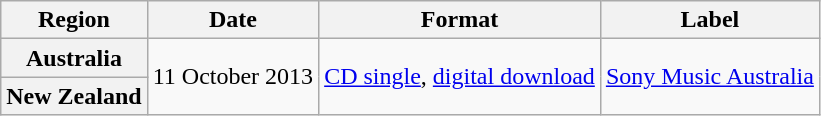<table class="wikitable plainrowheaders">
<tr>
<th scope="col">Region</th>
<th scope="col">Date</th>
<th scope="col">Format</th>
<th scope="col">Label</th>
</tr>
<tr>
<th scope="row">Australia</th>
<td rowspan="2">11 October 2013</td>
<td rowspan="2"><a href='#'>CD single</a>, <a href='#'>digital download</a></td>
<td rowspan="2"><a href='#'>Sony Music Australia</a></td>
</tr>
<tr>
<th scope="row">New Zealand</th>
</tr>
</table>
